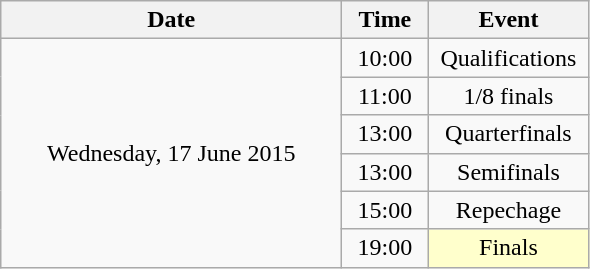<table class = "wikitable" style="text-align:center;">
<tr>
<th width=220>Date</th>
<th width=50>Time</th>
<th width=100>Event</th>
</tr>
<tr>
<td rowspan=6>Wednesday, 17 June 2015</td>
<td>10:00</td>
<td>Qualifications</td>
</tr>
<tr>
<td>11:00</td>
<td>1/8 finals</td>
</tr>
<tr>
<td>13:00</td>
<td>Quarterfinals</td>
</tr>
<tr>
<td>13:00</td>
<td>Semifinals</td>
</tr>
<tr>
<td>15:00</td>
<td>Repechage</td>
</tr>
<tr>
<td>19:00</td>
<td bgcolor=ffffcc>Finals</td>
</tr>
</table>
